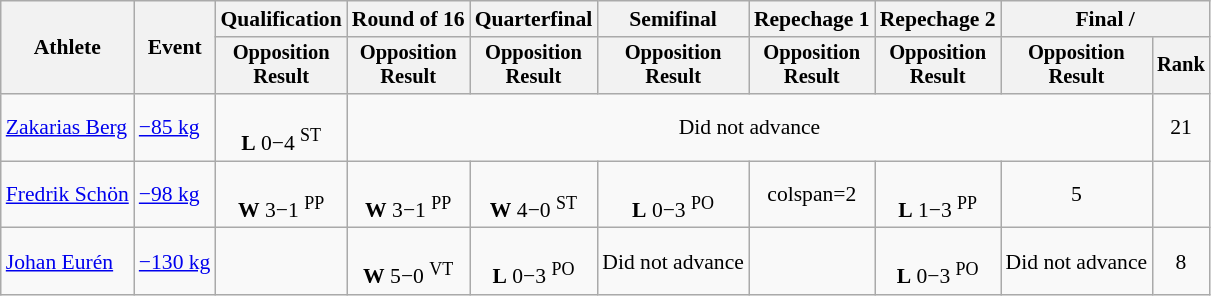<table class="wikitable" style="font-size:90%">
<tr>
<th rowspan=2>Athlete</th>
<th rowspan=2>Event</th>
<th>Qualification</th>
<th>Round of 16</th>
<th>Quarterfinal</th>
<th>Semifinal</th>
<th>Repechage 1</th>
<th>Repechage 2</th>
<th colspan=2>Final / </th>
</tr>
<tr style="font-size: 95%">
<th>Opposition<br>Result</th>
<th>Opposition<br>Result</th>
<th>Opposition<br>Result</th>
<th>Opposition<br>Result</th>
<th>Opposition<br>Result</th>
<th>Opposition<br>Result</th>
<th>Opposition<br>Result</th>
<th>Rank</th>
</tr>
<tr align=center>
<td align=left><a href='#'>Zakarias Berg</a></td>
<td align=left><a href='#'>−85 kg</a></td>
<td><br><strong>L</strong> 0−4 <sup>ST</sup></td>
<td colspan=6>Did not advance</td>
<td>21</td>
</tr>
<tr align=center>
<td align=left><a href='#'>Fredrik Schön</a></td>
<td align=left><a href='#'>−98 kg</a></td>
<td><br><strong>W</strong> 3−1 <sup>PP</sup></td>
<td><br><strong>W</strong> 3−1 <sup>PP</sup></td>
<td><br><strong>W</strong> 4−0 <sup>ST</sup></td>
<td><br><strong>L</strong> 0−3 <sup>PO</sup></td>
<td>colspan=2 </td>
<td><br><strong>L</strong> 1−3 <sup>PP</sup></td>
<td>5</td>
</tr>
<tr align=center>
<td align=left><a href='#'>Johan Eurén</a></td>
<td align=left><a href='#'>−130 kg</a></td>
<td></td>
<td><br><strong>W</strong> 5−0 <sup>VT</sup></td>
<td><br><strong>L</strong> 0−3 <sup>PO</sup></td>
<td>Did not advance</td>
<td></td>
<td><br><strong>L</strong> 0−3 <sup>PO</sup></td>
<td>Did not advance</td>
<td>8</td>
</tr>
</table>
